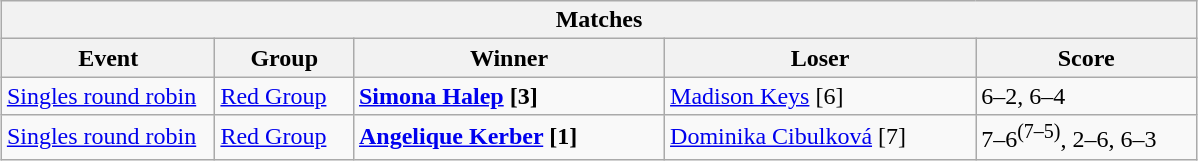<table class="wikitable collapsible uncollapsed" style="margin:1em auto;">
<tr>
<th colspan=6>Matches</th>
</tr>
<tr>
<th style="width:135px;">Event</th>
<th style="width:85px;">Group</th>
<th style="width:200px;">Winner</th>
<th style="width:200px;">Loser</th>
<th style="width:140px;">Score</th>
</tr>
<tr align=left>
<td><a href='#'>Singles round robin</a></td>
<td><a href='#'>Red Group</a></td>
<td><strong> <a href='#'>Simona Halep</a> [3] </strong></td>
<td> <a href='#'>Madison Keys</a> [6]</td>
<td>6–2, 6–4</td>
</tr>
<tr align=left>
<td><a href='#'>Singles round robin</a></td>
<td><a href='#'>Red Group</a></td>
<td><strong> <a href='#'>Angelique Kerber</a> [1] </strong></td>
<td> <a href='#'>Dominika Cibulková</a> [7]</td>
<td>7–6<sup>(7–5)</sup>, 2–6, 6–3</td>
</tr>
</table>
